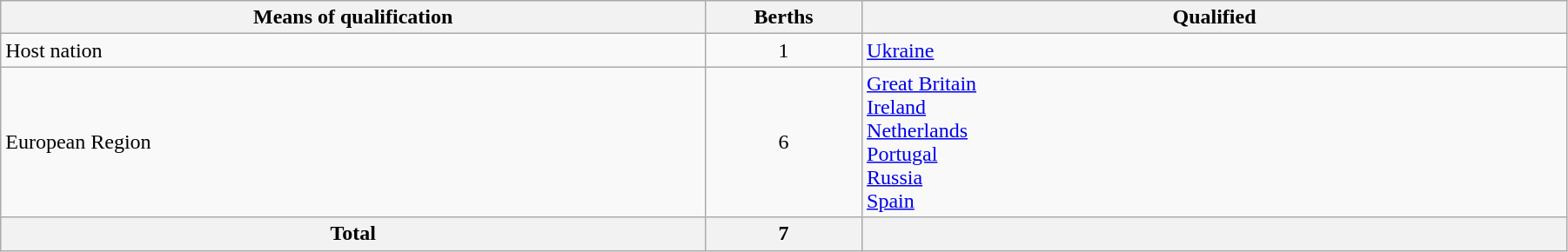<table class="wikitable" style="width:95%;">
<tr>
<th width=45%>Means of qualification</th>
<th width=10%>Berths</th>
<th width=45%>Qualified</th>
</tr>
<tr>
<td>Host nation</td>
<td align=center>1</td>
<td> <a href='#'>Ukraine</a></td>
</tr>
<tr>
<td>European Region</td>
<td align=center>6</td>
<td> <a href='#'>Great Britain</a><br> <a href='#'>Ireland</a><br> <a href='#'>Netherlands</a><br> <a href='#'>Portugal</a><br> <a href='#'>Russia</a><br> <a href='#'>Spain</a></td>
</tr>
<tr>
<th>Total</th>
<th>7</th>
<th></th>
</tr>
</table>
